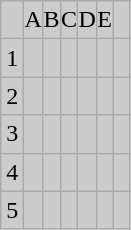<table class="wikitable floatright" style="font-size:100%;text-align:center;background-color:#ccc;">
<tr>
<td> </td>
<td style="padding:0px;">A</td>
<td style="padding:0px;">B</td>
<td style="padding:0px;">C</td>
<td style="padding:0px;">D</td>
<td style="padding:0px;">E</td>
<td> </td>
</tr>
<tr>
<td>1</td>
<td style="padding:0px;"> </td>
<td style="padding:0px;"></td>
<td style="padding:0px;"></td>
<td style="padding:0px;"> </td>
<td style="padding:0px;"> </td>
<td> </td>
</tr>
<tr>
<td>2</td>
<td style="padding:0px;"></td>
<td style="padding:0px;"></td>
<td style="padding:0px;"></td>
<td style="padding:0px;"> </td>
<td style="padding:0px;"> </td>
<td> </td>
</tr>
<tr>
<td>3</td>
<td style="padding:0px;"> </td>
<td style="padding:0px;"></td>
<td style="padding:0px;"></td>
<td style="padding:0px;"></td>
<td style="padding:0px;"></td>
<td> </td>
</tr>
<tr>
<td>4</td>
<td style="padding:0px;"> </td>
<td style="padding:0px;"></td>
<td style="padding:0px;"></td>
<td style="padding:0px;"></td>
<td style="padding:0px;"> </td>
<td> </td>
</tr>
<tr>
<td>5</td>
<td style="padding:0px;"> </td>
<td style="padding:0px;"> </td>
<td style="padding:0px;"></td>
<td style="padding:0px;"> </td>
<td style="padding:0px;"> </td>
<td> </td>
</tr>
</table>
